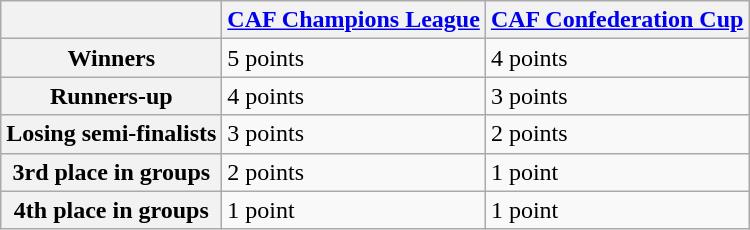<table class="wikitable">
<tr>
<th></th>
<th><a href='#'>CAF Champions League</a></th>
<th><a href='#'>CAF Confederation Cup</a></th>
</tr>
<tr>
<th>Winners</th>
<td>5 points</td>
<td>4 points</td>
</tr>
<tr>
<th>Runners-up</th>
<td>4 points</td>
<td>3 points</td>
</tr>
<tr>
<th>Losing semi-finalists</th>
<td>3 points</td>
<td>2 points</td>
</tr>
<tr>
<th>3rd place in groups</th>
<td>2 points</td>
<td>1 point</td>
</tr>
<tr>
<th>4th place in groups</th>
<td>1 point</td>
<td>1 point</td>
</tr>
</table>
